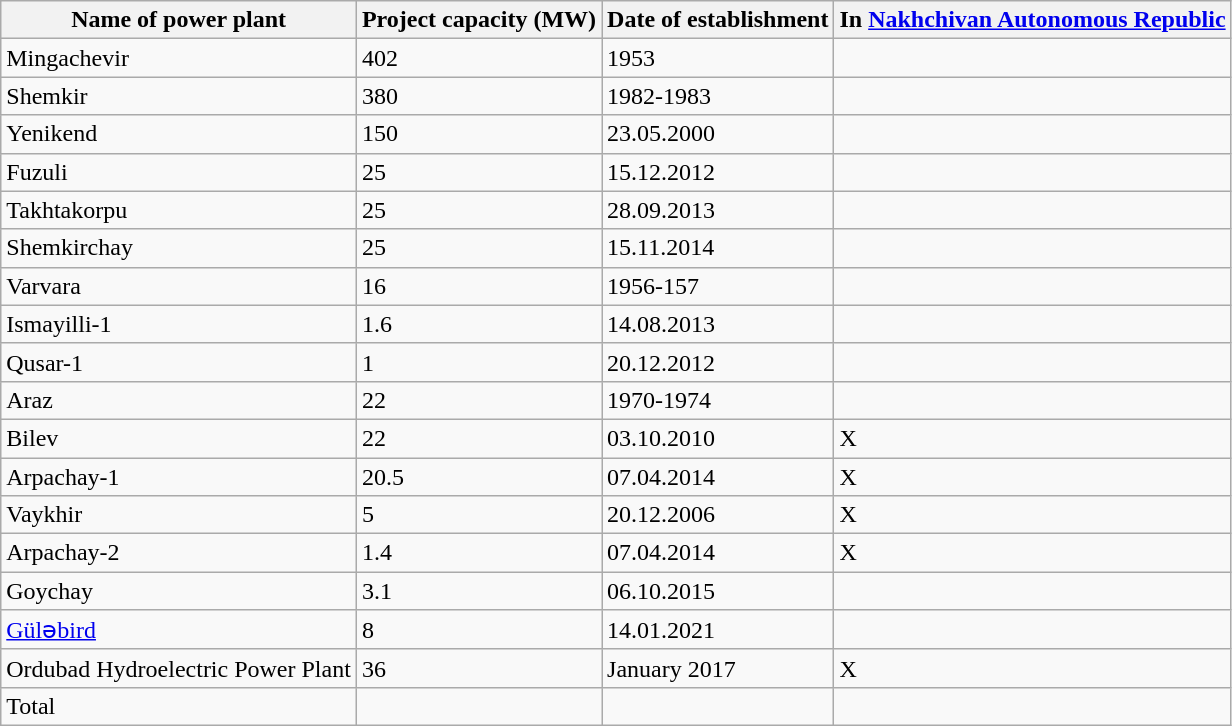<table class="wikitable sortable static-row-numbers">
<tr>
<th>Name  of power plant</th>
<th>Project  capacity (MW)</th>
<th>Date  of establishment</th>
<th>In <a href='#'>Nakhchivan Autonomous Republic</a></th>
</tr>
<tr>
<td>Mingachevir</td>
<td>402</td>
<td>1953</td>
<td></td>
</tr>
<tr>
<td>Shemkir</td>
<td>380</td>
<td>1982-1983</td>
<td></td>
</tr>
<tr>
<td>Yenikend</td>
<td>150</td>
<td>23.05.2000</td>
<td></td>
</tr>
<tr>
<td>Fuzuli</td>
<td>25</td>
<td>15.12.2012</td>
<td></td>
</tr>
<tr>
<td>Takhtakorpu</td>
<td>25</td>
<td>28.09.2013</td>
<td></td>
</tr>
<tr>
<td>Shemkirchay</td>
<td>25</td>
<td>15.11.2014</td>
<td></td>
</tr>
<tr>
<td>Varvara</td>
<td>16</td>
<td>1956-157</td>
<td></td>
</tr>
<tr>
<td>Ismayilli-1</td>
<td>1.6</td>
<td>14.08.2013</td>
<td></td>
</tr>
<tr>
<td>Qusar-1</td>
<td>1</td>
<td>20.12.2012</td>
<td></td>
</tr>
<tr>
<td>Araz</td>
<td>22</td>
<td>1970-1974</td>
<td></td>
</tr>
<tr>
<td>Bilev</td>
<td>22</td>
<td>03.10.2010</td>
<td>X</td>
</tr>
<tr>
<td>Arpachay-1</td>
<td>20.5</td>
<td>07.04.2014</td>
<td>X</td>
</tr>
<tr>
<td>Vaykhir</td>
<td>5</td>
<td>20.12.2006</td>
<td>X</td>
</tr>
<tr>
<td>Arpachay-2</td>
<td>1.4</td>
<td>07.04.2014</td>
<td>X</td>
</tr>
<tr>
<td>Goychay</td>
<td>3.1</td>
<td>06.10.2015</td>
<td></td>
</tr>
<tr>
<td><a href='#'>Güləbird</a></td>
<td>8</td>
<td>14.01.2021</td>
<td></td>
</tr>
<tr>
<td>Ordubad Hydroelectric Power Plant</td>
<td>36</td>
<td>January 2017</td>
<td>X</td>
</tr>
<tr>
<td>Total</td>
<td></td>
<td></td>
</tr>
</table>
